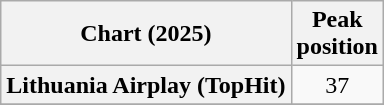<table class="wikitable plainrowheaders" style="text-align:center">
<tr>
<th scope="col">Chart (2025)</th>
<th scope="col">Peak<br>position</th>
</tr>
<tr>
<th scope="row">Lithuania Airplay (TopHit)</th>
<td>37</td>
</tr>
<tr>
</tr>
</table>
